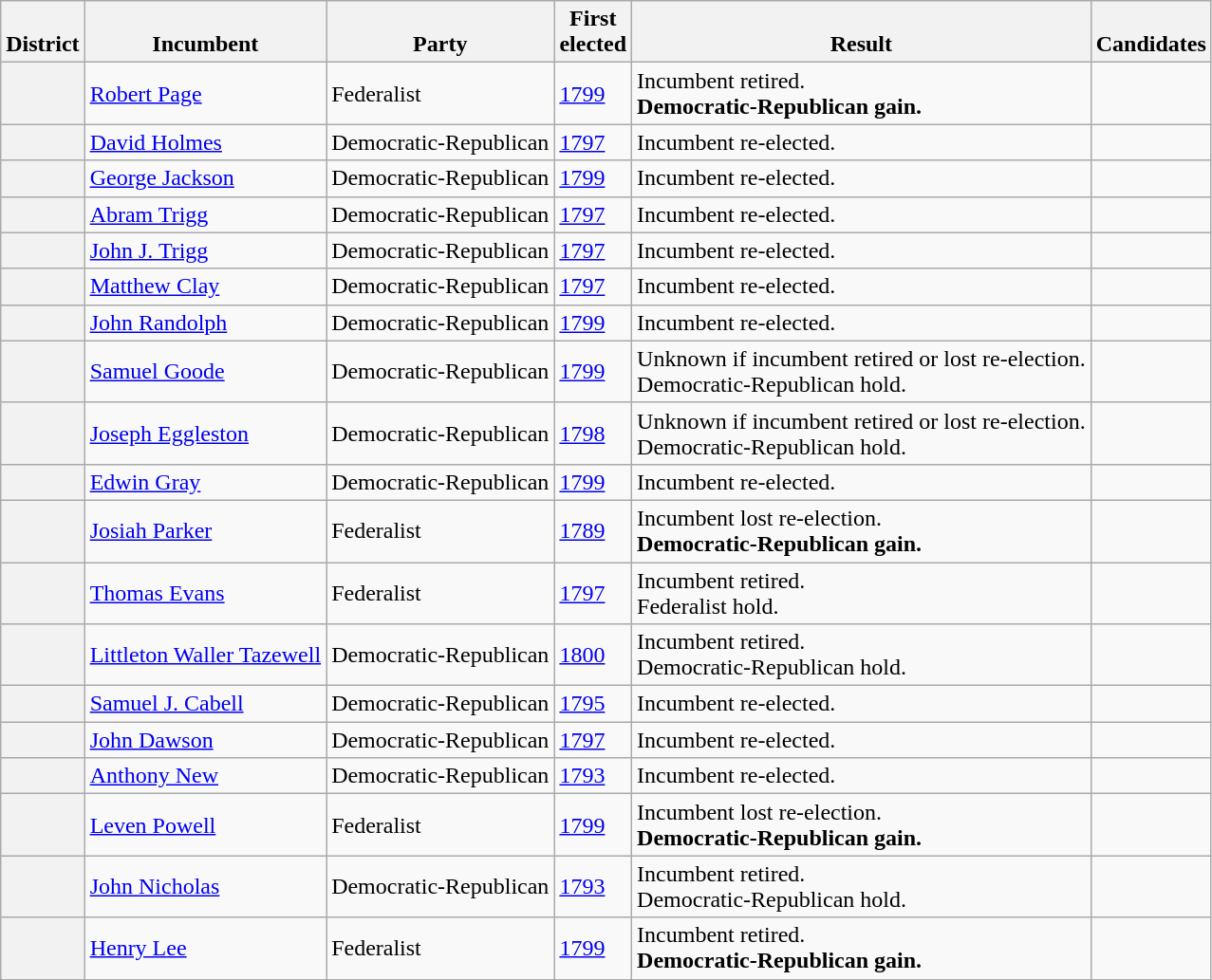<table class=wikitable>
<tr valign=bottom>
<th>District</th>
<th>Incumbent</th>
<th>Party</th>
<th>First<br>elected</th>
<th>Result</th>
<th>Candidates</th>
</tr>
<tr>
<th></th>
<td><a href='#'>Robert Page</a></td>
<td>Federalist</td>
<td><a href='#'>1799</a></td>
<td>Incumbent retired.<br><strong>Democratic-Republican gain.</strong></td>
<td nowrap></td>
</tr>
<tr>
<th></th>
<td><a href='#'>David Holmes</a></td>
<td>Democratic-Republican</td>
<td><a href='#'>1797</a></td>
<td>Incumbent re-elected.</td>
<td nowrap></td>
</tr>
<tr>
<th></th>
<td><a href='#'>George Jackson</a></td>
<td>Democratic-Republican</td>
<td><a href='#'>1799</a></td>
<td>Incumbent re-elected.</td>
<td nowrap></td>
</tr>
<tr>
<th></th>
<td><a href='#'>Abram Trigg</a></td>
<td>Democratic-Republican</td>
<td><a href='#'>1797</a></td>
<td>Incumbent re-elected.</td>
<td nowrap></td>
</tr>
<tr>
<th></th>
<td><a href='#'>John J. Trigg</a></td>
<td>Democratic-Republican</td>
<td><a href='#'>1797</a></td>
<td>Incumbent re-elected.</td>
<td nowrap></td>
</tr>
<tr>
<th></th>
<td><a href='#'>Matthew Clay</a></td>
<td>Democratic-Republican</td>
<td><a href='#'>1797</a></td>
<td>Incumbent re-elected.</td>
<td nowrap></td>
</tr>
<tr>
<th></th>
<td><a href='#'>John Randolph</a></td>
<td>Democratic-Republican</td>
<td><a href='#'>1799</a></td>
<td>Incumbent re-elected.</td>
<td nowrap></td>
</tr>
<tr>
<th></th>
<td><a href='#'>Samuel Goode</a></td>
<td>Democratic-Republican</td>
<td><a href='#'>1799</a></td>
<td>Unknown if incumbent retired or lost re-election.<br>Democratic-Republican hold.</td>
<td nowrap></td>
</tr>
<tr>
<th></th>
<td><a href='#'>Joseph Eggleston</a></td>
<td>Democratic-Republican</td>
<td><a href='#'>1798 </a></td>
<td>Unknown if incumbent retired or lost re-election.<br>Democratic-Republican hold.</td>
<td nowrap></td>
</tr>
<tr>
<th></th>
<td><a href='#'>Edwin Gray</a></td>
<td>Democratic-Republican</td>
<td><a href='#'>1799</a></td>
<td>Incumbent re-elected.</td>
<td nowrap></td>
</tr>
<tr>
<th></th>
<td><a href='#'>Josiah Parker</a></td>
<td>Federalist</td>
<td><a href='#'>1789</a></td>
<td>Incumbent lost re-election.<br><strong>Democratic-Republican gain.</strong></td>
<td nowrap></td>
</tr>
<tr>
<th></th>
<td><a href='#'>Thomas Evans</a></td>
<td>Federalist</td>
<td><a href='#'>1797</a></td>
<td>Incumbent retired.<br>Federalist hold.</td>
<td nowrap></td>
</tr>
<tr>
<th></th>
<td><a href='#'>Littleton Waller Tazewell</a></td>
<td>Democratic-Republican</td>
<td><a href='#'>1800 </a></td>
<td>Incumbent retired.<br>Democratic-Republican hold.</td>
<td nowrap></td>
</tr>
<tr>
<th></th>
<td><a href='#'>Samuel J. Cabell</a></td>
<td>Democratic-Republican</td>
<td><a href='#'>1795</a></td>
<td>Incumbent re-elected.</td>
<td nowrap></td>
</tr>
<tr>
<th></th>
<td><a href='#'>John Dawson</a></td>
<td>Democratic-Republican</td>
<td><a href='#'>1797</a></td>
<td>Incumbent re-elected.</td>
<td nowrap></td>
</tr>
<tr>
<th></th>
<td><a href='#'>Anthony New</a></td>
<td>Democratic-Republican</td>
<td><a href='#'>1793</a></td>
<td>Incumbent re-elected.</td>
<td nowrap></td>
</tr>
<tr>
<th></th>
<td><a href='#'>Leven Powell</a></td>
<td>Federalist</td>
<td><a href='#'>1799</a></td>
<td>Incumbent lost re-election.<br><strong>Democratic-Republican gain.</strong></td>
<td nowrap></td>
</tr>
<tr>
<th></th>
<td><a href='#'>John Nicholas</a></td>
<td>Democratic-Republican</td>
<td><a href='#'>1793</a></td>
<td>Incumbent retired.<br>Democratic-Republican hold.</td>
<td nowrap></td>
</tr>
<tr>
<th></th>
<td><a href='#'>Henry Lee</a></td>
<td>Federalist</td>
<td><a href='#'>1799</a></td>
<td>Incumbent retired.<br><strong>Democratic-Republican gain.</strong></td>
<td nowrap></td>
</tr>
</table>
